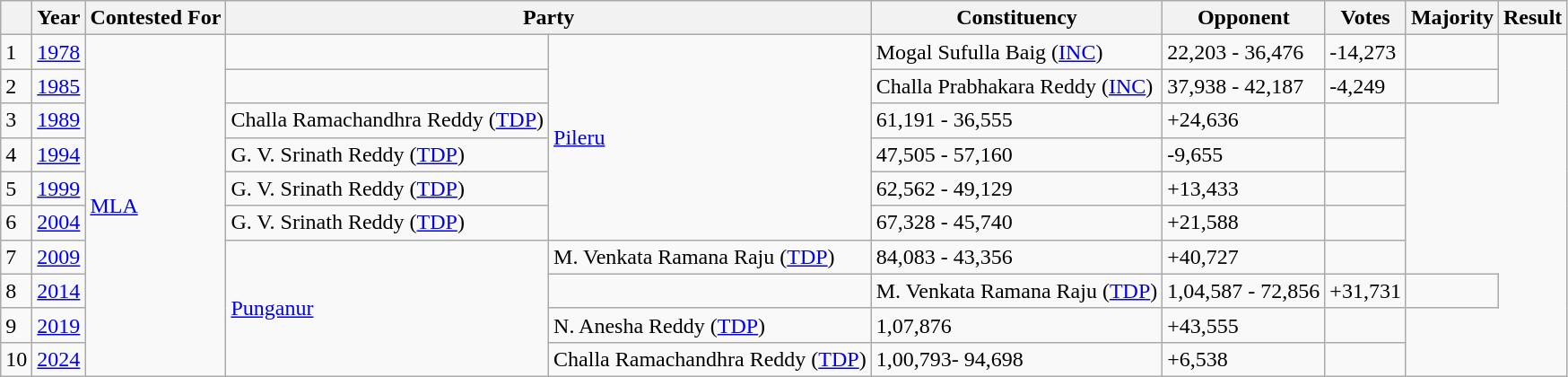<table class="wikitable">
<tr>
<th></th>
<th>Year</th>
<th>Contested For</th>
<th colspan="2">Party</th>
<th>Constituency</th>
<th>Opponent</th>
<th>Votes</th>
<th>Majority</th>
<th>Result</th>
</tr>
<tr>
<td>1</td>
<td><a href='#'>1978</a></td>
<td rowspan="10"><a href='#'>MLA</a></td>
<td></td>
<td rowspan = "6"><a href='#'>Pileru</a></td>
<td>Mogal Sufulla Baig (<a href='#'>INC</a>)</td>
<td>22,203 - 36,476</td>
<td>-14,273</td>
<td> </td>
</tr>
<tr>
<td>2</td>
<td><a href='#'>1985</a></td>
<td></td>
<td>Challa Prabhakara Reddy (<a href='#'>INC</a>)</td>
<td>37,938 - 42,187</td>
<td>-4,249</td>
<td> </td>
</tr>
<tr>
<td>3</td>
<td><a href='#'>1989</a></td>
<td>Challa Ramachandhra Reddy (<a href='#'>TDP</a>)</td>
<td>61,191 - 36,555</td>
<td>+24,636</td>
<td> </td>
</tr>
<tr>
<td>4</td>
<td><a href='#'>1994</a></td>
<td>G. V. Srinath Reddy (<a href='#'>TDP</a>)</td>
<td>47,505 - 57,160</td>
<td>-9,655</td>
<td> </td>
</tr>
<tr>
<td>5</td>
<td><a href='#'>1999</a></td>
<td>G. V. Srinath Reddy (<a href='#'>TDP</a>)</td>
<td>62,562 - 49,129</td>
<td>+13,433</td>
<td> </td>
</tr>
<tr>
<td>6</td>
<td><a href='#'>2004</a></td>
<td>G. V. Srinath Reddy (<a href='#'>TDP</a>)</td>
<td>67,328 - 45,740</td>
<td>+21,588</td>
<td><br></td>
</tr>
<tr>
<td>7</td>
<td><a href='#'>2009</a></td>
<td rowspan = "4"><a href='#'>Punganur</a></td>
<td>M. Venkata Ramana Raju  (<a href='#'>TDP</a>)</td>
<td>84,083 - 43,356</td>
<td>+40,727</td>
<td><br></td>
</tr>
<tr>
<td>8</td>
<td><a href='#'> 2014</a></td>
<td></td>
<td>M. Venkata Ramana Raju (<a href='#'>TDP</a>)</td>
<td>1,04,587 - 72,856</td>
<td>+31,731</td>
<td><br></td>
</tr>
<tr>
<td>9</td>
<td><a href='#'> 2019</a></td>
<td>N. Anesha Reddy  (<a href='#'>TDP</a>)</td>
<td>1,07,876</td>
<td>+43,555</td>
<td><br></td>
</tr>
<tr>
<td>10</td>
<td><a href='#'> 2024</a></td>
<td>Challa Ramachandhra Reddy (<a href='#'>TDP</a>)</td>
<td>1,00,793- 94,698</td>
<td>+6,538</td>
<td><br></td>
</tr>
</table>
